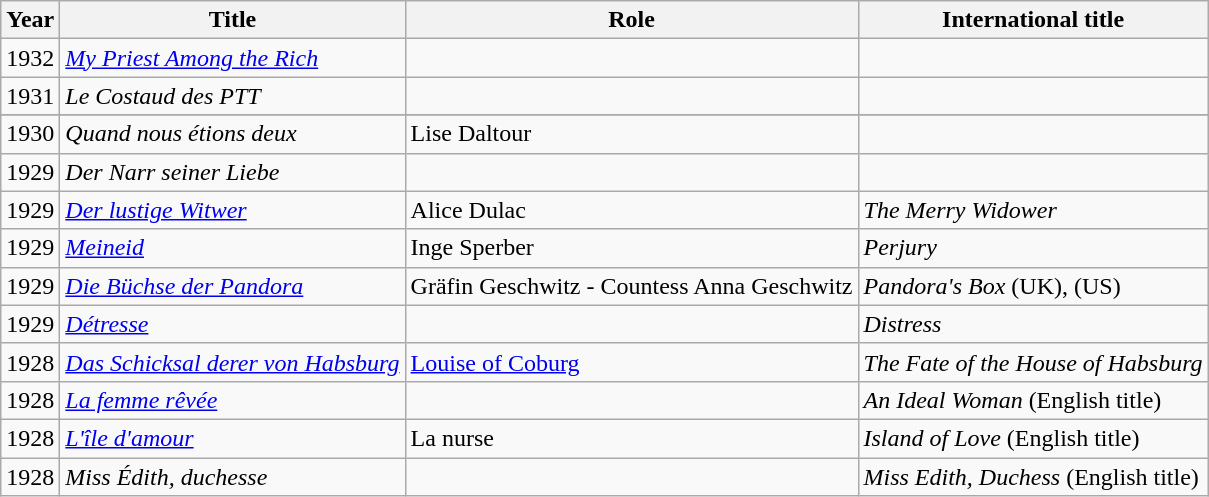<table class="wikitable">
<tr>
<th>Year</th>
<th>Title</th>
<th>Role</th>
<th>International title</th>
</tr>
<tr>
<td>1932</td>
<td><em><a href='#'>My Priest Among the Rich</a></em></td>
<td></td>
<td></td>
</tr>
<tr>
<td>1931</td>
<td><em>Le Costaud des PTT</em></td>
<td></td>
<td></td>
</tr>
<tr>
</tr>
<tr>
<td>1930</td>
<td><em>Quand nous étions deux</em></td>
<td>Lise Daltour</td>
<td></td>
</tr>
<tr>
<td>1929</td>
<td><em>Der Narr seiner Liebe</em></td>
<td></td>
<td></td>
</tr>
<tr>
<td>1929</td>
<td><em><a href='#'>Der lustige Witwer</a></em></td>
<td>Alice Dulac</td>
<td><em>The Merry Widower</em></td>
</tr>
<tr>
<td>1929</td>
<td><em><a href='#'>Meineid</a></em></td>
<td>Inge Sperber</td>
<td><em>Perjury</em></td>
</tr>
<tr>
<td>1929</td>
<td><em><a href='#'>Die Büchse der Pandora</a></em></td>
<td>Gräfin Geschwitz - Countess Anna Geschwitz</td>
<td><em>Pandora's Box</em> (UK), (US)</td>
</tr>
<tr>
<td>1929</td>
<td><em><a href='#'>Détresse</a></em></td>
<td></td>
<td><em>Distress</em></td>
</tr>
<tr>
<td>1928</td>
<td><em><a href='#'>Das Schicksal derer von Habsburg</a></em></td>
<td><a href='#'>Louise of Coburg</a></td>
<td><em>The Fate of the House of Habsburg</em></td>
</tr>
<tr>
<td>1928</td>
<td><em><a href='#'>La femme rêvée</a></em></td>
<td></td>
<td><em>An Ideal Woman</em> (English title)</td>
</tr>
<tr>
<td>1928</td>
<td><em><a href='#'>L'île d'amour</a></em></td>
<td>La nurse</td>
<td><em>Island of Love</em> (English title)</td>
</tr>
<tr>
<td>1928</td>
<td><em>Miss Édith, duchesse</em></td>
<td></td>
<td><em>Miss Edith, Duchess</em> (English title)</td>
</tr>
</table>
